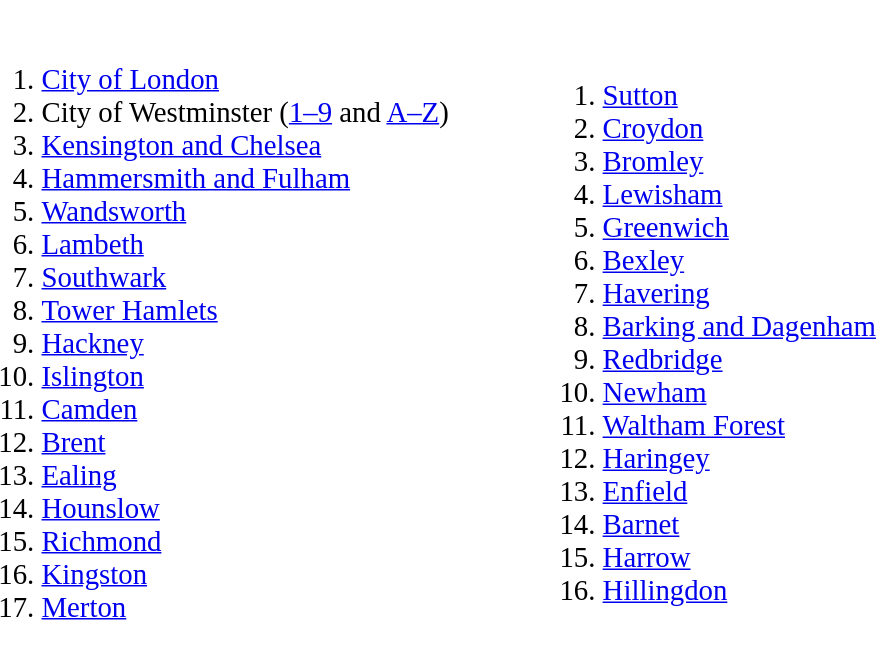<table class="toccolours"  style="font-size:120%; margin-left:50px;">
<tr>
<td style="padding-right:1em;"><ol><br><li><a href='#'>City of London</a></li>
<li>City of Westminster (<a href='#'>1–9</a> and <a href='#'>A–Z</a>)</li>
<li><a href='#'>Kensington and Chelsea</a></li>
<li><a href='#'>Hammersmith and Fulham</a></li>
<li><a href='#'>Wandsworth</a></li>
<li><a href='#'>Lambeth</a></li>
<li><a href='#'>Southwark</a></li>
<li><a href='#'>Tower Hamlets</a></li>
<li><a href='#'>Hackney</a></li>
<li><a href='#'>Islington</a></li>
<li><a href='#'>Camden</a></li>
<li><a href='#'>Brent</a></li>
<li><a href='#'>Ealing</a></li>
<li><a href='#'>Hounslow</a></li>
<li><a href='#'>Richmond</a></li>
<li><a href='#'>Kingston</a></li>
<li><a href='#'>Merton</a></li>
</ol></td>
<td style="background:white; padding:0 1em;" class="toccolours"></td>
<td><ol><br><li><a href='#'>Sutton</a></li>
<li><a href='#'>Croydon</a></li>
<li><a href='#'>Bromley</a></li>
<li><a href='#'>Lewisham</a></li>
<li><a href='#'>Greenwich</a></li>
<li><a href='#'>Bexley</a></li>
<li><a href='#'>Havering</a></li>
<li><a href='#'>Barking and Dagenham</a></li>
<li><a href='#'>Redbridge</a></li>
<li><a href='#'>Newham</a></li>
<li><a href='#'>Waltham Forest</a></li>
<li><a href='#'>Haringey</a></li>
<li><a href='#'>Enfield</a></li>
<li><a href='#'>Barnet</a></li>
<li><a href='#'>Harrow</a></li>
<li><a href='#'>Hillingdon</a></li>
</ol></td>
</tr>
</table>
